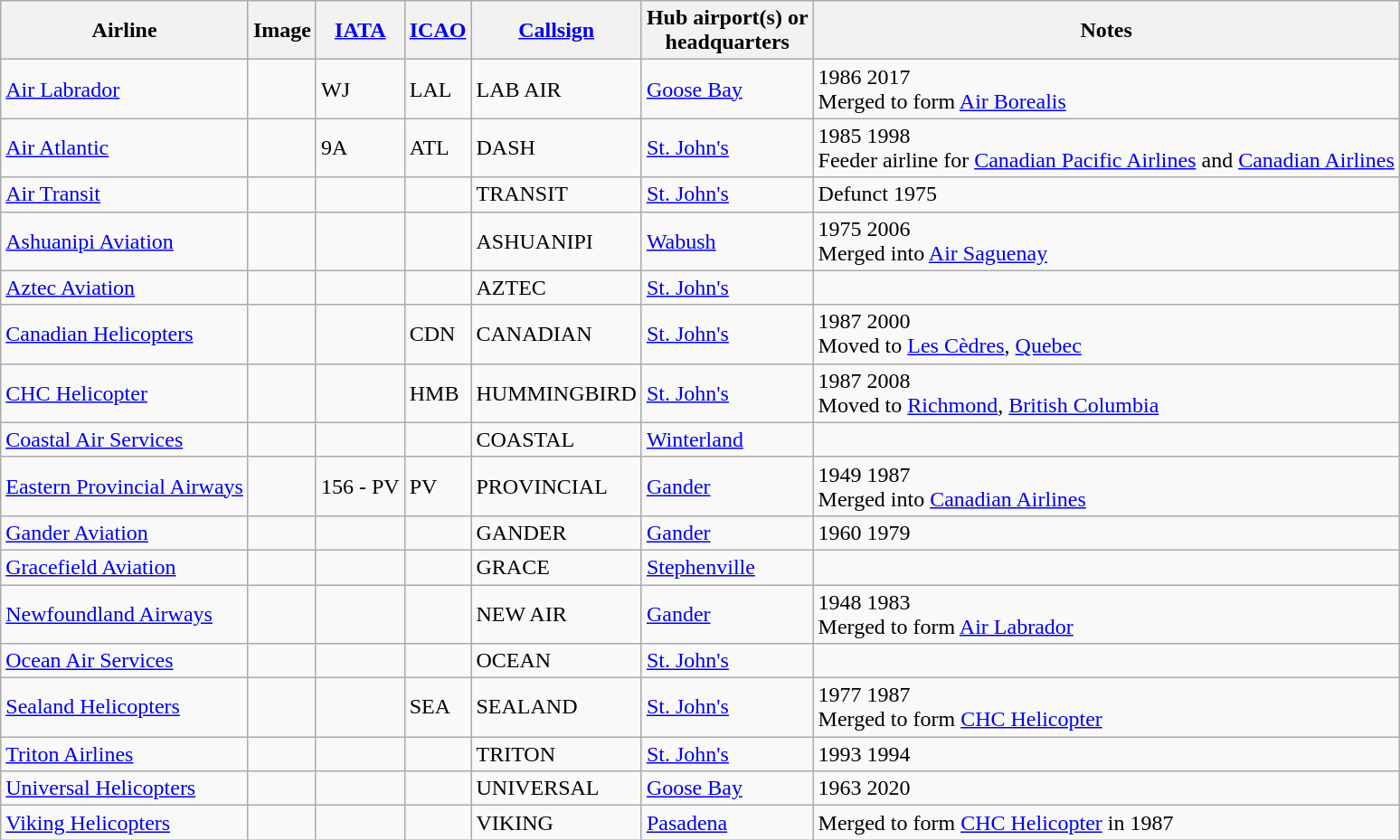<table class="wikitable sortable" style="border: 0; cellpadding: 2; cellspacing: 3;">
<tr style="vertical-align:middle;">
<th>Airline</th>
<th>Image</th>
<th><a href='#'>IATA</a></th>
<th><a href='#'>ICAO</a></th>
<th><a href='#'>Callsign</a></th>
<th>Hub airport(s) or<br>headquarters</th>
<th class="unsortable">Notes</th>
</tr>
<tr>
<td><a href='#'>Air Labrador</a></td>
<td></td>
<td>WJ</td>
<td>LAL</td>
<td>LAB AIR</td>
<td><a href='#'>Goose Bay</a></td>
<td>1986  2017<br>Merged to form <a href='#'>Air Borealis</a></td>
</tr>
<tr>
<td><a href='#'>Air Atlantic</a></td>
<td></td>
<td>9A</td>
<td>ATL</td>
<td>DASH</td>
<td><a href='#'>St. John's</a></td>
<td>1985  1998<br>Feeder airline for <a href='#'>Canadian Pacific Airlines</a> and <a href='#'>Canadian Airlines</a></td>
</tr>
<tr>
<td><a href='#'>Air Transit</a></td>
<td></td>
<td></td>
<td></td>
<td>TRANSIT</td>
<td><a href='#'>St. John's</a></td>
<td>Defunct 1975</td>
</tr>
<tr>
<td><a href='#'>Ashuanipi Aviation</a></td>
<td></td>
<td></td>
<td></td>
<td>ASHUANIPI</td>
<td><a href='#'>Wabush</a></td>
<td>1975  2006<br>Merged into <a href='#'>Air Saguenay</a></td>
</tr>
<tr>
<td><a href='#'>Aztec Aviation</a></td>
<td></td>
<td></td>
<td></td>
<td>AZTEC</td>
<td><a href='#'>St. John's</a></td>
<td></td>
</tr>
<tr>
<td><a href='#'>Canadian Helicopters</a></td>
<td></td>
<td></td>
<td>CDN</td>
<td>CANADIAN</td>
<td><a href='#'>St. John's</a></td>
<td>1987  2000<br>Moved to <a href='#'>Les Cèdres</a>, <a href='#'>Quebec</a></td>
</tr>
<tr>
<td><a href='#'>CHC Helicopter</a></td>
<td></td>
<td></td>
<td>HMB</td>
<td>HUMMINGBIRD</td>
<td><a href='#'>St. John's</a></td>
<td>1987  2008<br>Moved to <a href='#'>Richmond</a>, <a href='#'>British Columbia</a></td>
</tr>
<tr>
<td><a href='#'>Coastal Air Services</a></td>
<td></td>
<td></td>
<td></td>
<td>COASTAL</td>
<td><a href='#'>Winterland</a></td>
<td></td>
</tr>
<tr>
<td><a href='#'>Eastern Provincial Airways</a></td>
<td></td>
<td>156 - PV</td>
<td>PV</td>
<td>PROVINCIAL</td>
<td><a href='#'>Gander</a></td>
<td>1949  1987<br>Merged into <a href='#'>Canadian Airlines</a></td>
</tr>
<tr>
<td><a href='#'>Gander Aviation</a></td>
<td></td>
<td></td>
<td></td>
<td>GANDER</td>
<td><a href='#'>Gander</a></td>
<td>1960  1979</td>
</tr>
<tr>
<td><a href='#'>Gracefield Aviation</a></td>
<td></td>
<td></td>
<td></td>
<td>GRACE</td>
<td><a href='#'>Stephenville</a></td>
<td></td>
</tr>
<tr>
<td><a href='#'>Newfoundland Airways</a></td>
<td></td>
<td></td>
<td></td>
<td>NEW AIR</td>
<td><a href='#'>Gander</a></td>
<td>1948  1983<br>Merged to form <a href='#'>Air Labrador</a></td>
</tr>
<tr>
<td><a href='#'>Ocean Air Services</a></td>
<td></td>
<td></td>
<td></td>
<td>OCEAN</td>
<td><a href='#'>St. John's</a></td>
<td></td>
</tr>
<tr>
<td><a href='#'>Sealand Helicopters</a></td>
<td></td>
<td></td>
<td>SEA</td>
<td>SEALAND</td>
<td><a href='#'>St. John's</a></td>
<td>1977  1987<br>Merged to form <a href='#'>CHC Helicopter</a></td>
</tr>
<tr>
<td><a href='#'>Triton Airlines</a></td>
<td></td>
<td></td>
<td></td>
<td>TRITON</td>
<td><a href='#'>St. John's</a></td>
<td>1993  1994</td>
</tr>
<tr>
<td><a href='#'>Universal Helicopters</a></td>
<td></td>
<td></td>
<td></td>
<td>UNIVERSAL</td>
<td><a href='#'>Goose Bay</a></td>
<td>1963  2020</td>
</tr>
<tr>
<td><a href='#'>Viking Helicopters</a></td>
<td></td>
<td></td>
<td></td>
<td>VIKING</td>
<td><a href='#'>Pasadena</a></td>
<td>Merged to form <a href='#'>CHC Helicopter</a> in 1987</td>
</tr>
<tr>
</tr>
</table>
